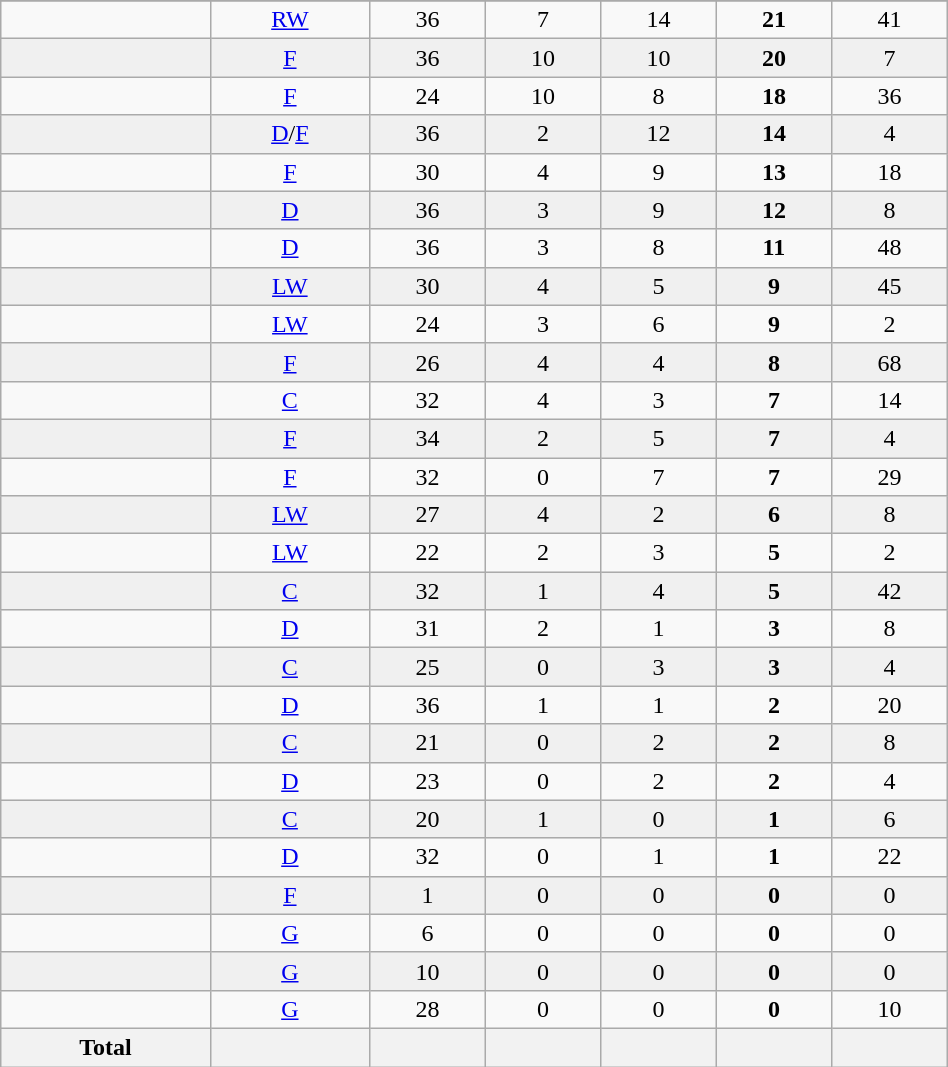<table class="wikitable sortable" width ="50%">
<tr align="center">
</tr>
<tr align="center" bgcolor="">
<td></td>
<td><a href='#'>RW</a></td>
<td>36</td>
<td>7</td>
<td>14</td>
<td><strong>21</strong></td>
<td>41</td>
</tr>
<tr align="center" bgcolor="f0f0f0">
<td></td>
<td><a href='#'>F</a></td>
<td>36</td>
<td>10</td>
<td>10</td>
<td><strong>20</strong></td>
<td>7</td>
</tr>
<tr align="center" bgcolor="">
<td></td>
<td><a href='#'>F</a></td>
<td>24</td>
<td>10</td>
<td>8</td>
<td><strong>18</strong></td>
<td>36</td>
</tr>
<tr align="center" bgcolor="f0f0f0">
<td></td>
<td><a href='#'>D</a>/<a href='#'>F</a></td>
<td>36</td>
<td>2</td>
<td>12</td>
<td><strong>14</strong></td>
<td>4</td>
</tr>
<tr align="center" bgcolor="">
<td></td>
<td><a href='#'>F</a></td>
<td>30</td>
<td>4</td>
<td>9</td>
<td><strong>13</strong></td>
<td>18</td>
</tr>
<tr align="center" bgcolor="f0f0f0">
<td></td>
<td><a href='#'>D</a></td>
<td>36</td>
<td>3</td>
<td>9</td>
<td><strong>12</strong></td>
<td>8</td>
</tr>
<tr align="center" bgcolor="">
<td></td>
<td><a href='#'>D</a></td>
<td>36</td>
<td>3</td>
<td>8</td>
<td><strong>11</strong></td>
<td>48</td>
</tr>
<tr align="center" bgcolor="f0f0f0">
<td></td>
<td><a href='#'>LW</a></td>
<td>30</td>
<td>4</td>
<td>5</td>
<td><strong>9</strong></td>
<td>45</td>
</tr>
<tr align="center" bgcolor="">
<td></td>
<td><a href='#'>LW</a></td>
<td>24</td>
<td>3</td>
<td>6</td>
<td><strong>9</strong></td>
<td>2</td>
</tr>
<tr align="center" bgcolor="f0f0f0">
<td></td>
<td><a href='#'>F</a></td>
<td>26</td>
<td>4</td>
<td>4</td>
<td><strong>8</strong></td>
<td>68</td>
</tr>
<tr align="center" bgcolor="">
<td></td>
<td><a href='#'>C</a></td>
<td>32</td>
<td>4</td>
<td>3</td>
<td><strong>7</strong></td>
<td>14</td>
</tr>
<tr align="center" bgcolor="f0f0f0">
<td></td>
<td><a href='#'>F</a></td>
<td>34</td>
<td>2</td>
<td>5</td>
<td><strong>7</strong></td>
<td>4</td>
</tr>
<tr align="center" bgcolor="">
<td></td>
<td><a href='#'>F</a></td>
<td>32</td>
<td>0</td>
<td>7</td>
<td><strong>7</strong></td>
<td>29</td>
</tr>
<tr align="center" bgcolor="f0f0f0">
<td></td>
<td><a href='#'>LW</a></td>
<td>27</td>
<td>4</td>
<td>2</td>
<td><strong>6</strong></td>
<td>8</td>
</tr>
<tr align="center" bgcolor="">
<td></td>
<td><a href='#'>LW</a></td>
<td>22</td>
<td>2</td>
<td>3</td>
<td><strong>5</strong></td>
<td>2</td>
</tr>
<tr align="center" bgcolor="f0f0f0">
<td></td>
<td><a href='#'>C</a></td>
<td>32</td>
<td>1</td>
<td>4</td>
<td><strong>5</strong></td>
<td>42</td>
</tr>
<tr align="center" bgcolor="">
<td></td>
<td><a href='#'>D</a></td>
<td>31</td>
<td>2</td>
<td>1</td>
<td><strong>3</strong></td>
<td>8</td>
</tr>
<tr align="center" bgcolor="f0f0f0">
<td></td>
<td><a href='#'>C</a></td>
<td>25</td>
<td>0</td>
<td>3</td>
<td><strong>3</strong></td>
<td>4</td>
</tr>
<tr align="center" bgcolor="">
<td></td>
<td><a href='#'>D</a></td>
<td>36</td>
<td>1</td>
<td>1</td>
<td><strong>2</strong></td>
<td>20</td>
</tr>
<tr align="center" bgcolor="f0f0f0">
<td></td>
<td><a href='#'>C</a></td>
<td>21</td>
<td>0</td>
<td>2</td>
<td><strong>2</strong></td>
<td>8</td>
</tr>
<tr align="center" bgcolor="">
<td></td>
<td><a href='#'>D</a></td>
<td>23</td>
<td>0</td>
<td>2</td>
<td><strong>2</strong></td>
<td>4</td>
</tr>
<tr align="center" bgcolor="f0f0f0">
<td></td>
<td><a href='#'>C</a></td>
<td>20</td>
<td>1</td>
<td>0</td>
<td><strong>1</strong></td>
<td>6</td>
</tr>
<tr align="center" bgcolor="">
<td></td>
<td><a href='#'>D</a></td>
<td>32</td>
<td>0</td>
<td>1</td>
<td><strong>1</strong></td>
<td>22</td>
</tr>
<tr align="center" bgcolor="f0f0f0">
<td></td>
<td><a href='#'>F</a></td>
<td>1</td>
<td>0</td>
<td>0</td>
<td><strong>0</strong></td>
<td>0</td>
</tr>
<tr align="center" bgcolor="">
<td></td>
<td><a href='#'>G</a></td>
<td>6</td>
<td>0</td>
<td>0</td>
<td><strong>0</strong></td>
<td>0</td>
</tr>
<tr align="center" bgcolor="f0f0f0">
<td></td>
<td><a href='#'>G</a></td>
<td>10</td>
<td>0</td>
<td>0</td>
<td><strong>0</strong></td>
<td>0</td>
</tr>
<tr align="center" bgcolor="">
<td></td>
<td><a href='#'>G</a></td>
<td>28</td>
<td>0</td>
<td>0</td>
<td><strong>0</strong></td>
<td>10</td>
</tr>
<tr>
<th>Total</th>
<th></th>
<th></th>
<th></th>
<th></th>
<th></th>
<th></th>
</tr>
</table>
